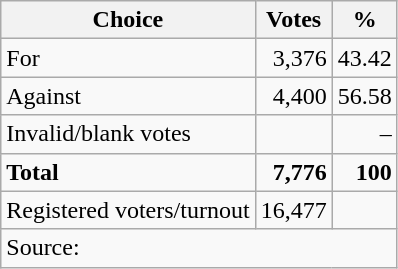<table class=wikitable style=text-align:right>
<tr>
<th>Choice</th>
<th>Votes</th>
<th>%</th>
</tr>
<tr>
<td align=left>For</td>
<td>3,376</td>
<td>43.42</td>
</tr>
<tr>
<td align=left>Against</td>
<td>4,400</td>
<td>56.58</td>
</tr>
<tr>
<td align=left>Invalid/blank votes</td>
<td></td>
<td>–</td>
</tr>
<tr>
<td align=left><strong>Total</strong></td>
<td><strong>7,776</strong></td>
<td><strong>100</strong></td>
</tr>
<tr>
<td align=left>Registered voters/turnout</td>
<td>16,477</td>
<td></td>
</tr>
<tr>
<td align=left colspan=3>Source: </td>
</tr>
</table>
